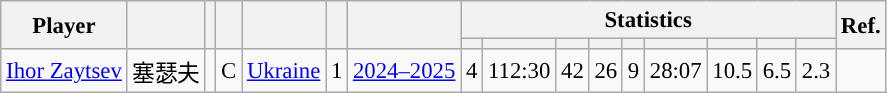<table class="wikitable sortable" style="font-size:95%; text-align:right;">
<tr>
<th rowspan="2">Player</th>
<th rowspan="2"></th>
<th rowspan="2"></th>
<th rowspan="2"></th>
<th rowspan="2"></th>
<th rowspan="2"></th>
<th rowspan="2"></th>
<th colspan="9">Statistics</th>
<th rowspan="2">Ref.</th>
</tr>
<tr>
<th></th>
<th></th>
<th></th>
<th></th>
<th></th>
<th></th>
<th></th>
<th></th>
<th></th>
</tr>
<tr>
<td align="left"><a href='#'>Ihor Zaytsev</a></td>
<td align="left">塞瑟夫</td>
<td align="center"></td>
<td align="center">C</td>
<td align="left"><a href='#'>Ukraine</a></td>
<td align="center">1</td>
<td align="center"><a href='#'>2024–2025</a></td>
<td>4</td>
<td>112:30</td>
<td>42</td>
<td>26</td>
<td>9</td>
<td>28:07</td>
<td>10.5</td>
<td>6.5</td>
<td>2.3</td>
<td align="center"></td>
</tr>
</table>
